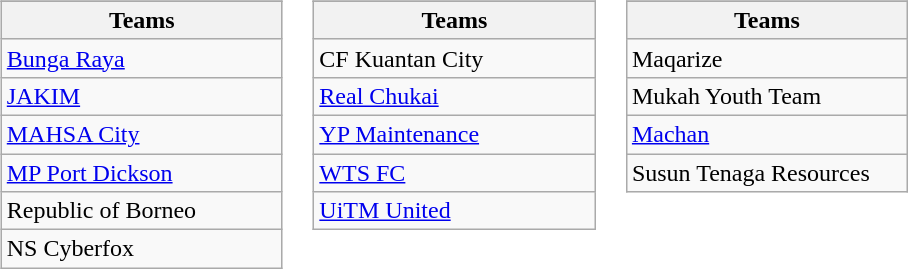<table>
<tr valign=top>
<td><br><table class="wikitable">
<tr>
</tr>
<tr>
<th width=180>Teams</th>
</tr>
<tr>
<td><a href='#'>Bunga Raya</a></td>
</tr>
<tr>
<td><a href='#'>JAKIM</a></td>
</tr>
<tr>
<td><a href='#'>MAHSA City</a></td>
</tr>
<tr>
<td><a href='#'>MP Port Dickson</a></td>
</tr>
<tr>
<td>Republic of Borneo</td>
</tr>
<tr>
<td>NS Cyberfox</td>
</tr>
</table>
</td>
<td><br><table class="wikitable">
<tr>
</tr>
<tr>
<th width=180>Teams</th>
</tr>
<tr>
<td>CF Kuantan City</td>
</tr>
<tr>
<td><a href='#'>Real Chukai</a></td>
</tr>
<tr>
<td><a href='#'>YP Maintenance</a></td>
</tr>
<tr>
<td><a href='#'>WTS FC</a></td>
</tr>
<tr>
<td><a href='#'>UiTM United</a></td>
</tr>
</table>
</td>
<td><br><table class="wikitable">
<tr>
</tr>
<tr>
<th width=180>Teams</th>
</tr>
<tr>
<td>Maqarize</td>
</tr>
<tr>
<td>Mukah Youth Team</td>
</tr>
<tr>
<td><a href='#'>Machan</a></td>
</tr>
<tr>
<td>Susun Tenaga Resources</td>
</tr>
</table>
</td>
</tr>
</table>
